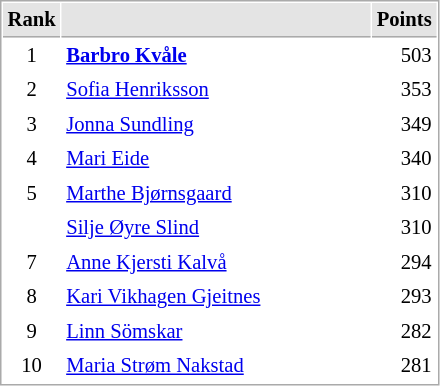<table cellspacing="1" cellpadding="3" style="border:1px solid #AAAAAA;font-size:86%">
<tr style="background-color: #E4E4E4;">
<th style="border-bottom:1px solid #AAAAAA" width=10>Rank</th>
<th style="border-bottom:1px solid #AAAAAA" width=200></th>
<th style="border-bottom:1px solid #AAAAAA" width=20 align=right>Points</th>
</tr>
<tr>
<td align=center>1</td>
<td> <strong><a href='#'>Barbro Kvåle</a></strong></td>
<td align=right>503</td>
</tr>
<tr>
<td align=center>2</td>
<td> <a href='#'>Sofia Henriksson</a></td>
<td align=right>353</td>
</tr>
<tr>
<td align=center>3</td>
<td> <a href='#'>Jonna Sundling</a></td>
<td align=right>349</td>
</tr>
<tr>
<td align=center>4</td>
<td> <a href='#'>Mari Eide</a></td>
<td align=right>340</td>
</tr>
<tr>
<td align=center>5</td>
<td> <a href='#'>Marthe Bjørnsgaard</a></td>
<td align=right>310</td>
</tr>
<tr>
<td align=center></td>
<td> <a href='#'>Silje Øyre Slind</a></td>
<td align=right>310</td>
</tr>
<tr>
<td align=center>7</td>
<td> <a href='#'>Anne Kjersti Kalvå</a></td>
<td align=right>294</td>
</tr>
<tr>
<td align=center>8</td>
<td> <a href='#'>Kari Vikhagen Gjeitnes</a></td>
<td align=right>293</td>
</tr>
<tr>
<td align=center>9</td>
<td> <a href='#'>Linn Sömskar</a></td>
<td align=right>282</td>
</tr>
<tr>
<td align=center>10</td>
<td> <a href='#'>Maria Strøm Nakstad</a></td>
<td align=right>281</td>
</tr>
</table>
